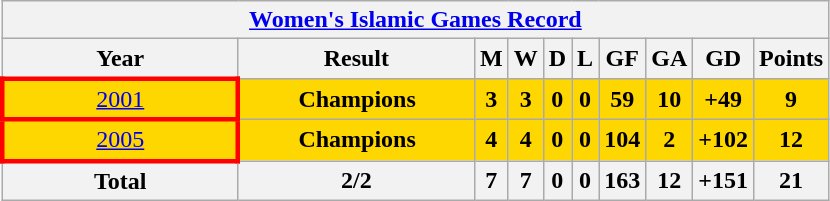<table class="wikitable" style="text-align: center;font-size:100%;">
<tr>
<th colspan=10><a href='#'>Women's Islamic Games Record</a></th>
</tr>
<tr>
<th width=150>Year</th>
<th width=150>Result</th>
<th>M</th>
<th>W</th>
<th>D</th>
<th>L</th>
<th>GF</th>
<th>GA</th>
<th>GD</th>
<th>Points</th>
</tr>
<tr style="background:gold;">
<td style="border: 3px solid red"> <a href='#'>2001</a></td>
<td><strong>Champions</strong></td>
<td><strong>3</strong></td>
<td><strong>3</strong></td>
<td><strong>0</strong></td>
<td><strong>0</strong></td>
<td><strong>59</strong></td>
<td><strong>10</strong></td>
<td><strong>+49</strong></td>
<td><strong>9</strong></td>
</tr>
<tr style="background:gold;">
<td style="border: 3px solid red"> <a href='#'>2005</a></td>
<td><strong>Champions</strong></td>
<td><strong>4</strong></td>
<td><strong>4</strong></td>
<td><strong>0</strong></td>
<td><strong>0</strong></td>
<td><strong>104</strong></td>
<td><strong>2</strong></td>
<td><strong>+102</strong></td>
<td><strong>12</strong></td>
</tr>
<tr>
<th><strong>Total</strong></th>
<th>2/2</th>
<th>7</th>
<th>7</th>
<th>0</th>
<th>0</th>
<th>163</th>
<th>12</th>
<th>+151</th>
<th>21</th>
</tr>
</table>
